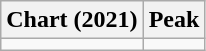<table class="wikitable sortable">
<tr>
<th scope="col">Chart (2021)</th>
<th scope="col">Peak</th>
</tr>
<tr>
<td></td>
</tr>
</table>
